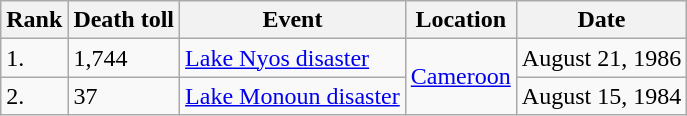<table class="sortable wikitable" style="font-size:100%">
<tr>
<th>Rank</th>
<th>Death toll</th>
<th>Event</th>
<th>Location</th>
<th>Date</th>
</tr>
<tr>
<td>1.</td>
<td>1,744</td>
<td><a href='#'>Lake Nyos disaster</a></td>
<td rowspan="2"><a href='#'>Cameroon</a></td>
<td>August 21, 1986</td>
</tr>
<tr>
<td>2.</td>
<td>37</td>
<td><a href='#'>Lake Monoun disaster</a></td>
<td>August 15, 1984</td>
</tr>
</table>
